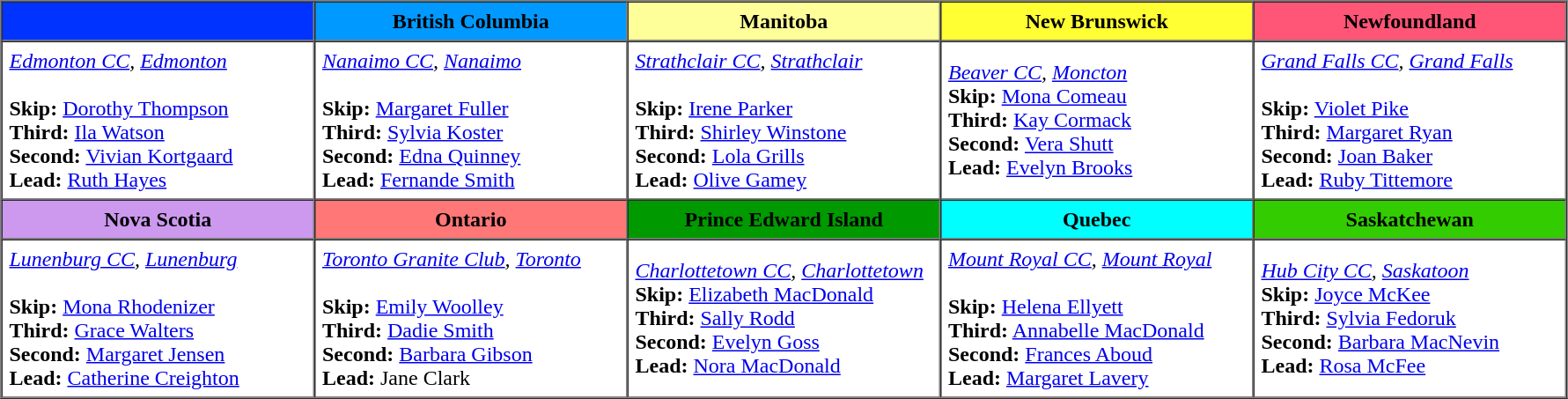<table border=1 cellpadding=5 cellspacing=0>
<tr>
<th bgcolor="#0033ff" width="225"></th>
<th bgcolor="#0099ff" width="225">British Columbia</th>
<th bgcolor="#ffff99" width="225">Manitoba</th>
<th bgcolor="#ffff33" width="225">New Brunswick</th>
<th bgcolor="#ff5577" width="225">Newfoundland</th>
</tr>
<tr>
<td><em><a href='#'>Edmonton CC</a>, <a href='#'>Edmonton</a></em> <br><br><strong>Skip:</strong>  <a href='#'>Dorothy Thompson</a> <br>
<strong>Third:</strong>  <a href='#'>Ila Watson</a> <br>
<strong>Second:</strong>  <a href='#'>Vivian Kortgaard</a> <br>
<strong>Lead:</strong> <a href='#'>Ruth Hayes</a></td>
<td><em><a href='#'>Nanaimo CC</a>, <a href='#'>Nanaimo</a></em> <br><br><strong>Skip:</strong>  <a href='#'>Margaret Fuller</a> <br>
<strong>Third:</strong>  <a href='#'>Sylvia Koster</a> <br>
<strong>Second:</strong>  <a href='#'>Edna Quinney</a> <br>
<strong>Lead:</strong> <a href='#'>Fernande Smith</a></td>
<td><em><a href='#'>Strathclair CC</a>, <a href='#'>Strathclair</a></em> <br><br><strong>Skip:</strong> <a href='#'>Irene Parker</a> <br>
<strong>Third:</strong> <a href='#'>Shirley Winstone</a> <br>
<strong>Second:</strong> <a href='#'>Lola Grills</a> <br>
<strong>Lead:</strong> <a href='#'>Olive Gamey</a></td>
<td><em><a href='#'>Beaver CC</a>, <a href='#'>Moncton</a></em><br><strong>Skip:</strong> <a href='#'>Mona Comeau</a>   <br>
<strong>Third:</strong> <a href='#'>Kay Cormack</a>  <br>
<strong>Second:</strong> <a href='#'>Vera Shutt</a> <br>
<strong>Lead:</strong> <a href='#'>Evelyn Brooks</a></td>
<td><em><a href='#'>Grand Falls CC</a>, <a href='#'>Grand Falls</a></em> <br><br><strong>Skip:</strong> <a href='#'>Violet Pike</a> <br>
<strong>Third:</strong> <a href='#'>Margaret Ryan</a> <br>
<strong>Second:</strong> <a href='#'>Joan Baker</a> <br>
<strong>Lead:</strong> <a href='#'>Ruby Tittemore</a></td>
</tr>
<tr border=1 cellpadding=5 cellspacing=0>
<th bgcolor="#cc99ee" width="200">Nova Scotia</th>
<th bgcolor="#ff7777" width="200">Ontario</th>
<th bgcolor="#009900" width="200">Prince Edward Island</th>
<th bgcolor="#00ffff" width="200">Quebec</th>
<th bgcolor="#33cc00" width="200">Saskatchewan</th>
</tr>
<tr>
<td><em><a href='#'>Lunenburg CC</a>, <a href='#'>Lunenburg</a></em> <br><br><strong>Skip:</strong> <a href='#'>Mona Rhodenizer</a>   <br>
<strong>Third:</strong> <a href='#'>Grace Walters</a>  <br>
<strong>Second:</strong> <a href='#'>Margaret Jensen</a> <br>
<strong>Lead:</strong> <a href='#'>Catherine Creighton</a></td>
<td><em><a href='#'>Toronto Granite Club</a>, <a href='#'>Toronto</a></em> <br><br><strong>Skip:</strong> <a href='#'>Emily Woolley</a>   <br>
<strong>Third:</strong> <a href='#'>Dadie Smith</a>  <br>
<strong>Second:</strong> <a href='#'>Barbara Gibson</a> <br>
<strong>Lead:</strong> Jane Clark</td>
<td><em><a href='#'>Charlottetown CC</a>, <a href='#'>Charlottetown</a></em><br><strong>Skip:</strong> <a href='#'>Elizabeth MacDonald</a><br>
<strong>Third:</strong> <a href='#'>Sally Rodd</a><br>
<strong>Second:</strong> <a href='#'>Evelyn Goss</a><br>
<strong>Lead:</strong> <a href='#'>Nora MacDonald</a></td>
<td><em><a href='#'>Mount Royal CC</a>, <a href='#'>Mount Royal</a></em> <br><br><strong>Skip:</strong> <a href='#'>Helena Ellyett</a> <br>
<strong>Third:</strong> <a href='#'>Annabelle MacDonald</a> <br>
<strong>Second:</strong> <a href='#'>Frances Aboud</a> <br>
<strong>Lead:</strong> <a href='#'>Margaret Lavery</a></td>
<td><em><a href='#'>Hub City CC</a>, <a href='#'>Saskatoon</a></em><br><strong>Skip:</strong> <a href='#'>Joyce McKee</a> <br>
<strong>Third:</strong> <a href='#'>Sylvia Fedoruk</a><br>
<strong>Second:</strong> <a href='#'>Barbara MacNevin</a><br>
<strong>Lead:</strong> <a href='#'>Rosa McFee</a></td>
</tr>
</table>
